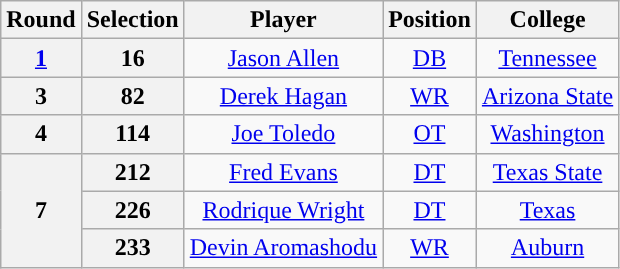<table class="wikitable" style="text-align:center">
<tr>
<th>Round</th>
<th>Selection</th>
<th>Player</th>
<th>Position</th>
<th>College</th>
</tr>
<tr>
<th><a href='#'>1</a></th>
<th>16</th>
<td><a href='#'>Jason Allen</a></td>
<td><a href='#'>DB</a></td>
<td><a href='#'>Tennessee</a></td>
</tr>
<tr>
<th>3</th>
<th>82</th>
<td><a href='#'>Derek Hagan</a></td>
<td><a href='#'>WR</a></td>
<td><a href='#'>Arizona State</a></td>
</tr>
<tr>
<th>4</th>
<th>114</th>
<td><a href='#'>Joe Toledo</a></td>
<td><a href='#'>OT</a></td>
<td><a href='#'>Washington</a></td>
</tr>
<tr>
<th rowspan="3">7</th>
<th>212</th>
<td><a href='#'>Fred Evans</a></td>
<td><a href='#'>DT</a></td>
<td><a href='#'>Texas State</a></td>
</tr>
<tr>
<th>226</th>
<td><a href='#'>Rodrique Wright</a></td>
<td><a href='#'>DT</a></td>
<td><a href='#'>Texas</a></td>
</tr>
<tr>
<th>233</th>
<td><a href='#'>Devin Aromashodu</a></td>
<td><a href='#'>WR</a></td>
<td><a href='#'>Auburn</a></td>
</tr>
</table>
